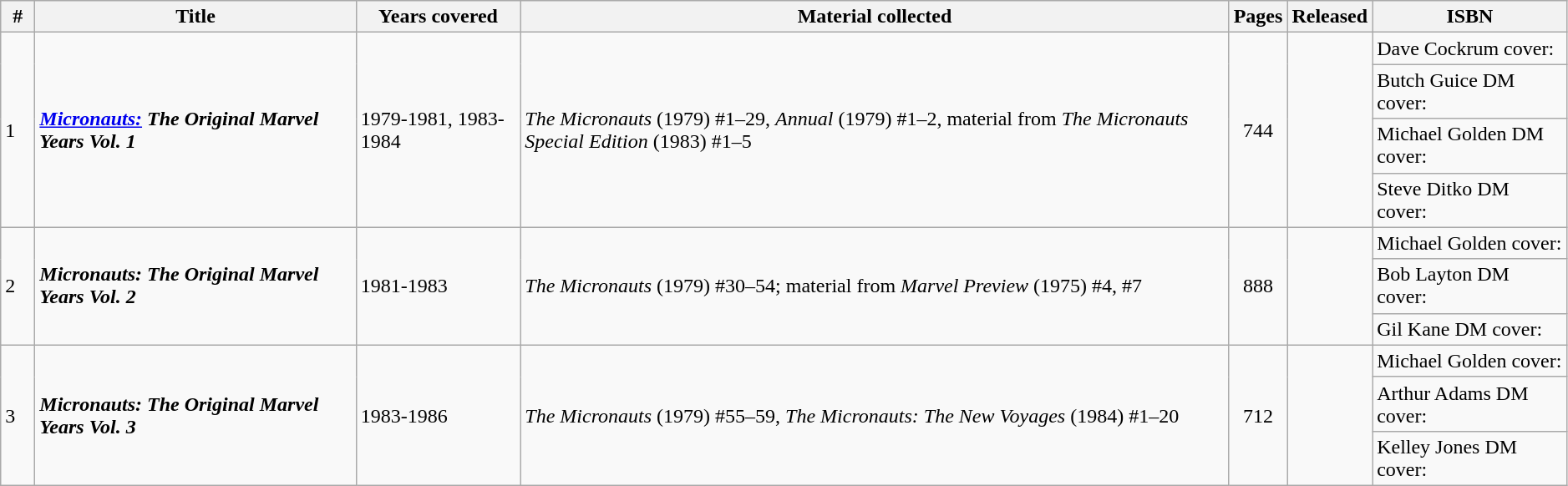<table class="wikitable sortable" width="99%">
<tr>
<th class="unsortable" width="20px">#</th>
<th>Title</th>
<th>Years covered</th>
<th class="unsortable">Material collected</th>
<th>Pages</th>
<th>Released</th>
<th class="unsortable">ISBN</th>
</tr>
<tr>
<td rowspan=4>1</td>
<td rowspan=4><strong><em><a href='#'>Micronauts:</a> The Original Marvel Years Vol. 1</em></strong></td>
<td rowspan=4>1979-1981, 1983-1984</td>
<td rowspan=4><em>The Micronauts</em> (1979) #1–29, <em>Annual</em> (1979) #1–2, material from <em>The Micronauts Special Edition</em> (1983) #1–5</td>
<td rowspan=4 style="text-align: center;">744</td>
<td rowspan=4></td>
<td>Dave Cockrum cover: </td>
</tr>
<tr>
<td>Butch Guice DM cover: </td>
</tr>
<tr>
<td>Michael Golden DM cover: </td>
</tr>
<tr>
<td>Steve Ditko DM cover: </td>
</tr>
<tr>
<td rowspan=3>2</td>
<td rowspan=3><strong><em>Micronauts: The Original Marvel Years Vol. 2</em></strong></td>
<td rowspan=3>1981-1983</td>
<td rowspan=3><em>The Micronauts</em> (1979) #30–54; material from <em>Marvel Preview</em> (1975) #4, #7</td>
<td rowspan=3 style="text-align: center;">888</td>
<td rowspan=3></td>
<td>Michael Golden cover: </td>
</tr>
<tr>
<td>Bob Layton DM cover: </td>
</tr>
<tr>
<td>Gil Kane DM cover: </td>
</tr>
<tr>
<td rowspan=3>3</td>
<td rowspan=3><strong><em>Micronauts: The Original Marvel Years Vol. 3</em></strong></td>
<td rowspan=3>1983-1986</td>
<td rowspan=3><em>The Micronauts</em> (1979) #55–59, <em>The Micronauts: The New Voyages</em> (1984) #1–20</td>
<td rowspan=3 style="text-align: center;">712</td>
<td rowspan=3></td>
<td>Michael Golden cover: </td>
</tr>
<tr>
<td>Arthur Adams DM cover: </td>
</tr>
<tr>
<td>Kelley Jones DM cover: </td>
</tr>
</table>
